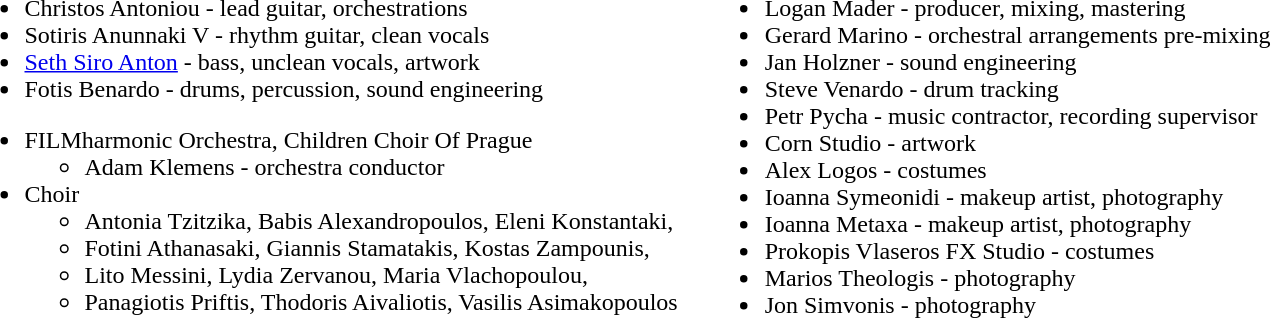<table>
<tr>
<td valign="top"><br><ul><li>Christos Antoniou - lead guitar, orchestrations</li><li>Sotiris Anunnaki V - rhythm guitar, clean vocals</li><li><a href='#'>Seth Siro Anton</a> - bass, unclean vocals, artwork</li><li>Fotis Benardo - drums, percussion, sound engineering</li></ul><ul><li>FILMharmonic Orchestra, Children Choir Of Prague<ul><li>Adam Klemens - orchestra conductor</li></ul></li><li>Choir<ul><li>Antonia Tzitzika, Babis Alexandropoulos, Eleni Konstantaki,</li><li>Fotini Athanasaki, Giannis Stamatakis, Kostas Zampounis,</li><li>Lito Messini, Lydia Zervanou, Maria Vlachopoulou,</li><li>Panagiotis Priftis, Thodoris Aivaliotis, Vasilis Asimakopoulos</li></ul></li></ul></td>
<td width="10"></td>
<td valign="top"><br><ul><li>Logan Mader - producer, mixing, mastering</li><li>Gerard Marino - orchestral arrangements pre-mixing</li><li>Jan Holzner - sound engineering</li><li>Steve Venardo - drum tracking</li><li>Petr Pycha - music contractor, recording supervisor</li><li>Corn Studio - artwork</li><li>Alex Logos - costumes</li><li>Ioanna Symeonidi - makeup artist, photography</li><li>Ioanna Metaxa - makeup artist, photography</li><li>Prokopis Vlaseros FX Studio - costumes</li><li>Marios Theologis - photography</li><li>Jon Simvonis - photography</li></ul></td>
</tr>
</table>
